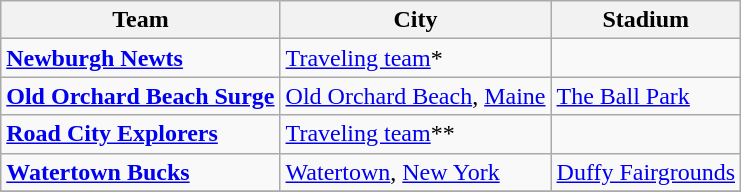<table class="wikitable sortable">
<tr>
<th>Team</th>
<th>City</th>
<th>Stadium</th>
</tr>
<tr>
<td><strong><a href='#'>Newburgh Newts</a></strong></td>
<td><a href='#'>Traveling team</a>*</td>
<td></td>
</tr>
<tr>
<td><strong><a href='#'>Old Orchard Beach Surge</a></strong></td>
<td><a href='#'>Old Orchard Beach</a>, <a href='#'>Maine</a></td>
<td><a href='#'>The Ball Park</a></td>
</tr>
<tr>
<td><strong><a href='#'>Road City Explorers</a></strong></td>
<td><a href='#'>Traveling team</a>**</td>
<td></td>
</tr>
<tr>
<td><strong><a href='#'>Watertown Bucks</a></strong></td>
<td><a href='#'>Watertown</a>, <a href='#'>New York</a></td>
<td><a href='#'>Duffy Fairgrounds</a></td>
</tr>
<tr>
</tr>
</table>
